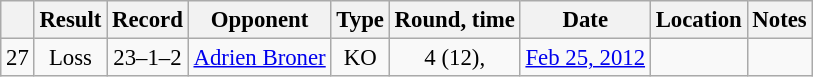<table class="wikitable" style="text-align:center; font-size:95%">
<tr>
<th></th>
<th>Result</th>
<th>Record</th>
<th>Opponent</th>
<th>Type</th>
<th>Round, time</th>
<th>Date</th>
<th>Location</th>
<th>Notes</th>
</tr>
<tr>
<td>27</td>
<td>Loss</td>
<td>23–1–2 </td>
<td style="text-align:left;"> <a href='#'>Adrien Broner</a></td>
<td>KO</td>
<td>4 (12), </td>
<td><a href='#'>Feb 25, 2012</a></td>
<td style="text-align:left;"> </td>
<td style="text-align:left;"></td>
</tr>
</table>
